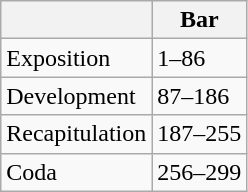<table class="wikitable">
<tr>
<th></th>
<th>Bar</th>
</tr>
<tr>
<td>Exposition</td>
<td>1–86</td>
</tr>
<tr>
<td>Development</td>
<td>87–186</td>
</tr>
<tr>
<td>Recapitulation</td>
<td>187–255</td>
</tr>
<tr>
<td>Coda</td>
<td>256–299</td>
</tr>
</table>
